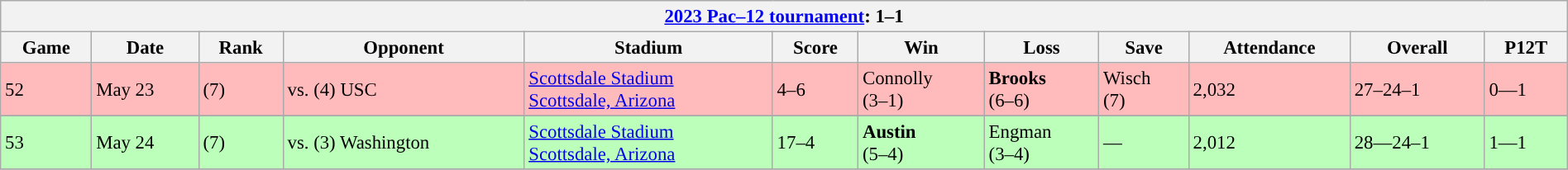<table class="wikitable collapsible collapsed" style="margin:auto; font-size:95%; width:100%">
<tr>
<th colspan=12><a href='#'>2023 Pac–12 tournament</a>: 1–1</th>
</tr>
<tr>
<th>Game</th>
<th>Date</th>
<th>Rank</th>
<th>Opponent</th>
<th>Stadium</th>
<th>Score</th>
<th>Win</th>
<th>Loss</th>
<th>Save</th>
<th>Attendance</th>
<th>Overall</th>
<th>P12T</th>
</tr>
<tr style="background:  #fbb;">
<td>52</td>
<td>May 23</td>
<td>(7)</td>
<td>vs. (4) USC</td>
<td><a href='#'>Scottsdale Stadium</a><br><a href='#'>Scottsdale, Arizona</a></td>
<td>4–6</td>
<td>Connolly<br>(3–1)</td>
<td><strong>Brooks</strong><br>(6–6)</td>
<td>Wisch<br>(7)</td>
<td>2,032</td>
<td>27–24–1</td>
<td>0—1</td>
</tr>
<tr>
</tr>
<tr style="background:  #bfb;">
<td>53</td>
<td>May 24</td>
<td>(7)</td>
<td>vs. (3) Washington</td>
<td><a href='#'>Scottsdale Stadium</a><br><a href='#'>Scottsdale, Arizona</a></td>
<td>17–4<br></td>
<td><strong>Austin</strong> <br>(5–4)</td>
<td>Engman<br>(3–4)</td>
<td>—</td>
<td>2,012</td>
<td>28—24–1</td>
<td>1—1</td>
</tr>
<tr>
</tr>
</table>
